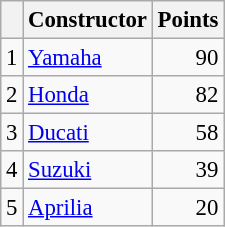<table class="wikitable" style="font-size: 95%;">
<tr>
<th></th>
<th>Constructor</th>
<th>Points</th>
</tr>
<tr>
<td align=center>1</td>
<td> <a href='#'>Yamaha</a></td>
<td align=right>90</td>
</tr>
<tr>
<td align=center>2</td>
<td> <a href='#'>Honda</a></td>
<td align=right>82</td>
</tr>
<tr>
<td align=center>3</td>
<td> <a href='#'>Ducati</a></td>
<td align=right>58</td>
</tr>
<tr>
<td align=center>4</td>
<td> <a href='#'>Suzuki</a></td>
<td align=right>39</td>
</tr>
<tr>
<td align=center>5</td>
<td> <a href='#'>Aprilia</a></td>
<td align=right>20</td>
</tr>
</table>
